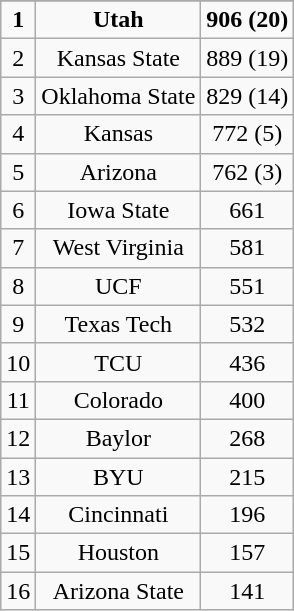<table class="wikitable" style="display: inline-table;">
<tr align="center">
</tr>
<tr align="center">
<td style=><strong>1</strong></td>
<td style=><strong>Utah</strong></td>
<td style=><strong>906 (20)</strong></td>
</tr>
<tr align="center">
<td>2</td>
<td>Kansas State</td>
<td>889 (19)</td>
</tr>
<tr align="center">
<td>3</td>
<td>Oklahoma State</td>
<td>829 (14)</td>
</tr>
<tr align="center">
<td>4</td>
<td>Kansas</td>
<td>772 (5)</td>
</tr>
<tr align="center">
<td>5</td>
<td>Arizona</td>
<td>762 (3)</td>
</tr>
<tr align="center">
<td>6</td>
<td>Iowa State</td>
<td>661</td>
</tr>
<tr align="center">
<td>7</td>
<td>West Virginia</td>
<td>581</td>
</tr>
<tr align="center">
<td>8</td>
<td>UCF</td>
<td>551</td>
</tr>
<tr align="center">
<td>9</td>
<td>Texas Tech</td>
<td>532</td>
</tr>
<tr align="center">
<td>10</td>
<td>TCU</td>
<td>436</td>
</tr>
<tr align="center">
<td>11</td>
<td>Colorado</td>
<td>400</td>
</tr>
<tr align="center">
<td>12</td>
<td>Baylor</td>
<td>268</td>
</tr>
<tr align="center">
<td>13</td>
<td>BYU</td>
<td>215</td>
</tr>
<tr align="center">
<td>14</td>
<td>Cincinnati</td>
<td>196</td>
</tr>
<tr align="center">
<td>15</td>
<td>Houston</td>
<td>157</td>
</tr>
<tr align="center">
<td>16</td>
<td>Arizona State</td>
<td>141</td>
</tr>
</table>
